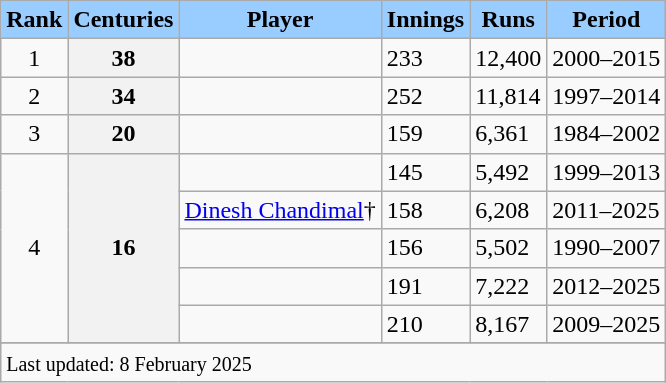<table class="wikitable plainrowheaders sortable">
<tr>
<th scope=col style="background:#9cf;">Rank</th>
<th scope=col style="background:#9cf;">Centuries</th>
<th scope=col style="background:#9cf;">Player</th>
<th scope=col style="background:#9cf;">Innings</th>
<th scope=col style="background:#9cf;">Runs</th>
<th scope=col style="background:#9cf;">Period</th>
</tr>
<tr>
<td style="text-align:center">1</td>
<th>38</th>
<td></td>
<td>233</td>
<td>12,400</td>
<td>2000–2015</td>
</tr>
<tr>
<td style="text-align:center">2</td>
<th>34</th>
<td></td>
<td>252</td>
<td>11,814</td>
<td>1997–2014</td>
</tr>
<tr>
<td style="text-align:center">3</td>
<th>20</th>
<td></td>
<td>159</td>
<td>6,361</td>
<td>1984–2002</td>
</tr>
<tr>
<td rowspan="5" style="text-align:center">4</td>
<th rowspan="5">16</th>
<td></td>
<td>145</td>
<td>5,492</td>
<td>1999–2013</td>
</tr>
<tr>
<td><a href='#'>Dinesh Chandimal</a>†</td>
<td>158</td>
<td>6,208</td>
<td>2011–2025</td>
</tr>
<tr>
<td></td>
<td>156</td>
<td>5,502</td>
<td>1990–2007</td>
</tr>
<tr>
<td></td>
<td>191</td>
<td>7,222</td>
<td>2012–2025</td>
</tr>
<tr>
<td></td>
<td>210</td>
<td>8,167</td>
<td>2009–2025</td>
</tr>
<tr>
</tr>
<tr class=sortbottom>
<td colspan=6><small>Last updated: 8 February 2025</small></td>
</tr>
</table>
